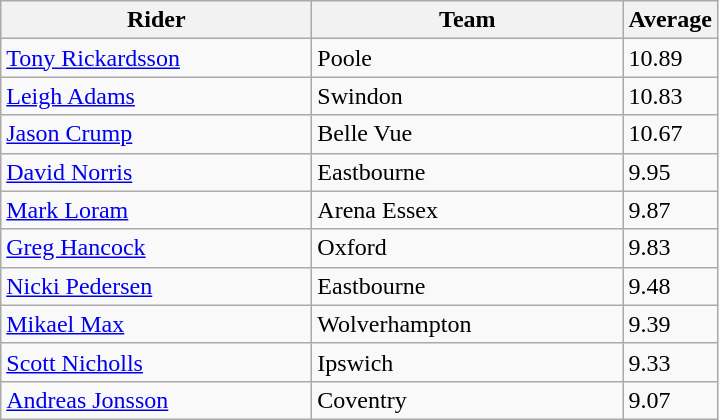<table class="wikitable" style="font-size: 100%">
<tr>
<th width=200>Rider</th>
<th width=200>Team</th>
<th width=40>Average</th>
</tr>
<tr>
<td align="left"> <a href='#'>Tony Rickardsson</a></td>
<td>Poole</td>
<td>10.89</td>
</tr>
<tr>
<td align="left"> <a href='#'>Leigh Adams</a></td>
<td>Swindon</td>
<td>10.83</td>
</tr>
<tr>
<td align="left"> <a href='#'>Jason Crump</a></td>
<td>Belle Vue</td>
<td>10.67</td>
</tr>
<tr>
<td align="left"> <a href='#'>David Norris</a></td>
<td>Eastbourne</td>
<td>9.95</td>
</tr>
<tr>
<td align="left"> <a href='#'>Mark Loram</a></td>
<td>Arena Essex</td>
<td>9.87</td>
</tr>
<tr>
<td align="left"> <a href='#'>Greg Hancock</a></td>
<td>Oxford</td>
<td>9.83</td>
</tr>
<tr>
<td align="left"> <a href='#'>Nicki Pedersen</a></td>
<td>Eastbourne</td>
<td>9.48</td>
</tr>
<tr>
<td align="left"> <a href='#'>Mikael Max</a></td>
<td>Wolverhampton</td>
<td>9.39</td>
</tr>
<tr>
<td align="left"> <a href='#'>Scott Nicholls</a></td>
<td>Ipswich</td>
<td>9.33</td>
</tr>
<tr>
<td align="left"> <a href='#'>Andreas Jonsson</a></td>
<td>Coventry</td>
<td>9.07</td>
</tr>
</table>
